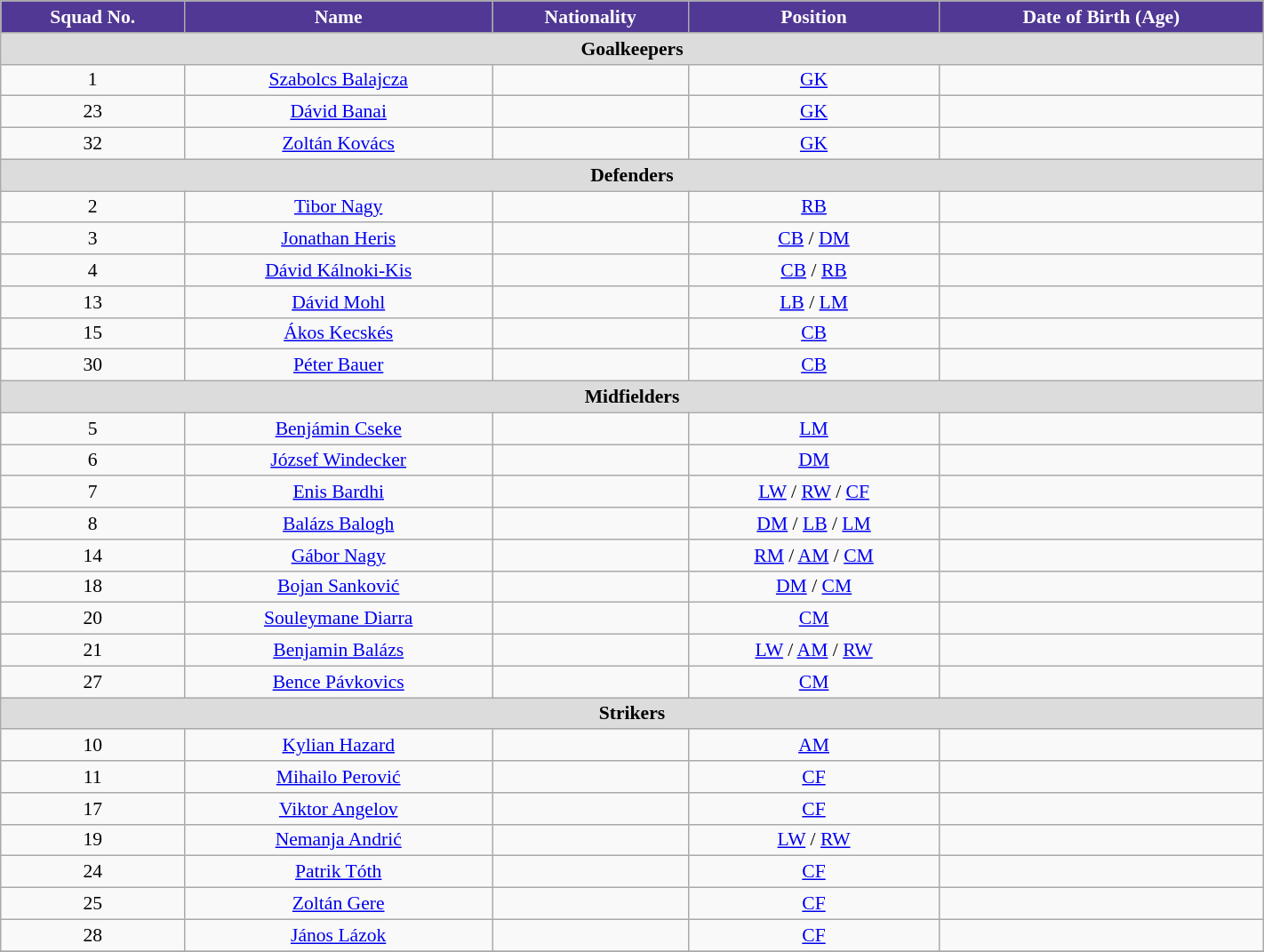<table class="wikitable" style="text-align:center; font-size:90%; width:75%;">
<tr>
<th style="background:#513894; color:white; text-align:center;">Squad No.</th>
<th style="background:#513894; color:white; text-align:center;">Name</th>
<th style="background:#513894; color:white; text-align:center;">Nationality</th>
<th style="background:#513894; color:white; text-align:center;">Position</th>
<th style="background:#513894; color:white; text-align:center;">Date of Birth (Age)</th>
</tr>
<tr>
<th colspan="10" style="background:#dcdcdc; text-align:center;">Goalkeepers</th>
</tr>
<tr>
<td>1</td>
<td><a href='#'>Szabolcs Balajcza</a></td>
<td></td>
<td><a href='#'>GK</a></td>
<td></td>
</tr>
<tr>
<td>23</td>
<td><a href='#'>Dávid Banai</a></td>
<td></td>
<td><a href='#'>GK</a></td>
<td></td>
</tr>
<tr>
<td>32</td>
<td><a href='#'>Zoltán Kovács</a></td>
<td></td>
<td><a href='#'>GK</a></td>
<td></td>
</tr>
<tr>
<th colspan="10" style="background:#dcdcdc; text-align:center;">Defenders</th>
</tr>
<tr>
<td>2</td>
<td><a href='#'>Tibor Nagy</a></td>
<td></td>
<td><a href='#'>RB</a></td>
<td></td>
</tr>
<tr>
<td>3</td>
<td><a href='#'>Jonathan Heris</a></td>
<td></td>
<td><a href='#'>CB</a> / <a href='#'>DM</a></td>
<td></td>
</tr>
<tr>
<td>4</td>
<td><a href='#'>Dávid Kálnoki-Kis</a></td>
<td></td>
<td><a href='#'>CB</a> / <a href='#'>RB</a></td>
<td></td>
</tr>
<tr>
<td>13</td>
<td><a href='#'>Dávid Mohl</a></td>
<td></td>
<td><a href='#'>LB</a> / <a href='#'>LM</a></td>
<td></td>
</tr>
<tr>
<td>15</td>
<td><a href='#'>Ákos Kecskés</a></td>
<td></td>
<td><a href='#'>CB</a></td>
<td></td>
</tr>
<tr>
<td>30</td>
<td><a href='#'>Péter Bauer</a></td>
<td></td>
<td><a href='#'>CB</a></td>
<td></td>
</tr>
<tr>
<th colspan="10" style="background:#dcdcdc; text-align:center;">Midfielders</th>
</tr>
<tr>
<td>5</td>
<td><a href='#'>Benjámin Cseke</a></td>
<td></td>
<td><a href='#'>LM</a></td>
<td></td>
</tr>
<tr>
<td>6</td>
<td><a href='#'>József Windecker</a></td>
<td></td>
<td><a href='#'>DM</a></td>
<td></td>
</tr>
<tr>
<td>7</td>
<td><a href='#'>Enis Bardhi</a></td>
<td></td>
<td><a href='#'>LW</a> / <a href='#'>RW</a> / <a href='#'>CF</a></td>
<td></td>
</tr>
<tr>
<td>8</td>
<td><a href='#'>Balázs Balogh</a></td>
<td></td>
<td><a href='#'>DM</a> / <a href='#'>LB</a> / <a href='#'>LM</a></td>
<td></td>
</tr>
<tr>
<td>14</td>
<td><a href='#'>Gábor Nagy</a></td>
<td></td>
<td><a href='#'>RM</a> / <a href='#'>AM</a> / <a href='#'>CM</a></td>
<td></td>
</tr>
<tr>
<td>18</td>
<td><a href='#'>Bojan Sanković</a></td>
<td></td>
<td><a href='#'>DM</a> / <a href='#'>CM</a></td>
<td></td>
</tr>
<tr>
<td>20</td>
<td><a href='#'>Souleymane Diarra</a></td>
<td></td>
<td><a href='#'>CM</a></td>
<td></td>
</tr>
<tr>
<td>21</td>
<td><a href='#'>Benjamin Balázs</a></td>
<td></td>
<td><a href='#'>LW</a> / <a href='#'>AM</a> / <a href='#'>RW</a></td>
<td></td>
</tr>
<tr>
<td>27</td>
<td><a href='#'>Bence Pávkovics</a></td>
<td></td>
<td><a href='#'>CM</a></td>
<td></td>
</tr>
<tr>
<th colspan="10" style="background:#dcdcdc; text-align:center;">Strikers</th>
</tr>
<tr>
<td>10</td>
<td><a href='#'>Kylian Hazard</a></td>
<td></td>
<td><a href='#'>AM</a></td>
<td></td>
</tr>
<tr>
<td>11</td>
<td><a href='#'>Mihailo Perović</a></td>
<td></td>
<td><a href='#'>CF</a></td>
<td></td>
</tr>
<tr>
<td>17</td>
<td><a href='#'>Viktor Angelov</a></td>
<td></td>
<td><a href='#'>CF</a></td>
<td></td>
</tr>
<tr>
<td>19</td>
<td><a href='#'>Nemanja Andrić</a></td>
<td></td>
<td><a href='#'>LW</a> / <a href='#'>RW</a></td>
<td></td>
</tr>
<tr>
<td>24</td>
<td><a href='#'>Patrik Tóth</a></td>
<td></td>
<td><a href='#'>CF</a></td>
<td></td>
</tr>
<tr>
<td>25</td>
<td><a href='#'>Zoltán Gere</a></td>
<td></td>
<td><a href='#'>CF</a></td>
<td></td>
</tr>
<tr>
<td>28</td>
<td><a href='#'>János Lázok</a></td>
<td></td>
<td><a href='#'>CF</a></td>
<td></td>
</tr>
<tr>
</tr>
</table>
